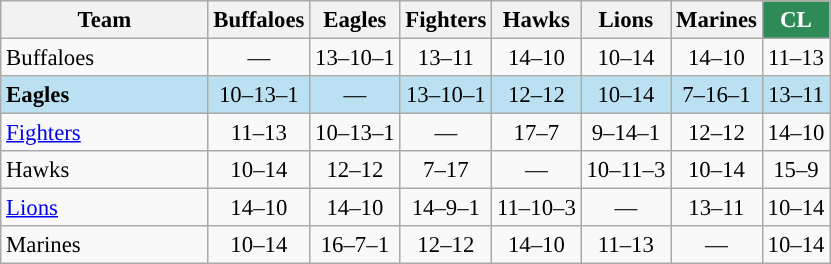<table class="wikitable" style="font-size:95%; text-align:center;">
<tr>
<th width="25%">Team</th>
<th>Buffaloes</th>
<th>Eagles</th>
<th>Fighters</th>
<th>Hawks</th>
<th>Lions</th>
<th>Marines</th>
<th style="background:#2e8b57; color:white;">CL</th>
</tr>
<tr>
<td style="text-align:left;">Buffaloes</td>
<td>—</td>
<td>13–10–1</td>
<td>13–11</td>
<td>14–10</td>
<td>10–14</td>
<td>14–10</td>
<td>11–13</td>
</tr>
<tr style="background: #bbe0f1">
<td style="text-align:left;"><strong>Eagles</strong></td>
<td>10–13–1</td>
<td>—</td>
<td>13–10–1</td>
<td>12–12</td>
<td>10–14</td>
<td>7–16–1</td>
<td>13–11</td>
</tr>
<tr>
<td style="text-align:left;"><a href='#'>Fighters</a></td>
<td>11–13</td>
<td>10–13–1</td>
<td>—</td>
<td>17–7</td>
<td>9–14–1</td>
<td>12–12</td>
<td>14–10</td>
</tr>
<tr>
<td style="text-align:left;">Hawks</td>
<td>10–14</td>
<td>12–12</td>
<td>7–17</td>
<td>—</td>
<td>10–11–3</td>
<td>10–14</td>
<td>15–9</td>
</tr>
<tr>
<td style="text-align:left;"><a href='#'>Lions</a></td>
<td>14–10</td>
<td>14–10</td>
<td>14–9–1</td>
<td>11–10–3</td>
<td>—</td>
<td>13–11</td>
<td>10–14</td>
</tr>
<tr>
<td style="text-align:left;">Marines</td>
<td>10–14</td>
<td>16–7–1</td>
<td>12–12</td>
<td>14–10</td>
<td>11–13</td>
<td>—</td>
<td>10–14</td>
</tr>
</table>
